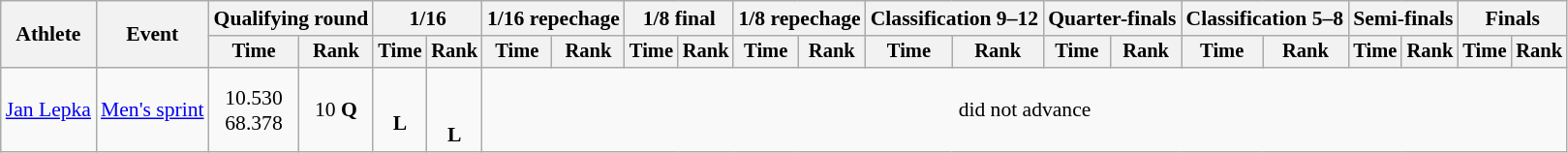<table class=wikitable style="font-size:90%">
<tr>
<th rowspan="2">Athlete</th>
<th rowspan="2">Event</th>
<th colspan=2>Qualifying round</th>
<th colspan=2>1/16</th>
<th colspan=2>1/16 repechage</th>
<th colspan=2>1/8 final</th>
<th colspan=2>1/8 repechage</th>
<th colspan=2>Classification 9–12</th>
<th colspan=2>Quarter-finals</th>
<th colspan=2>Classification 5–8</th>
<th colspan=2>Semi-finals</th>
<th colspan=2>Finals</th>
</tr>
<tr style="font-size:95%">
<th>Time</th>
<th>Rank</th>
<th>Time</th>
<th>Rank</th>
<th>Time</th>
<th>Rank</th>
<th>Time</th>
<th>Rank</th>
<th>Time</th>
<th>Rank</th>
<th>Time</th>
<th>Rank</th>
<th>Time</th>
<th>Rank</th>
<th>Time</th>
<th>Rank</th>
<th>Time</th>
<th>Rank</th>
<th>Time</th>
<th>Rank</th>
</tr>
<tr align=center>
<td align=left><a href='#'>Jan Lepka</a></td>
<td align=left><a href='#'>Men's sprint</a></td>
<td>10.530<br>68.378</td>
<td>10 <strong>Q</strong></td>
<td><br><strong>L</strong></td>
<td><br><br><strong>L</strong></td>
<td colspan=16>did not advance</td>
</tr>
</table>
